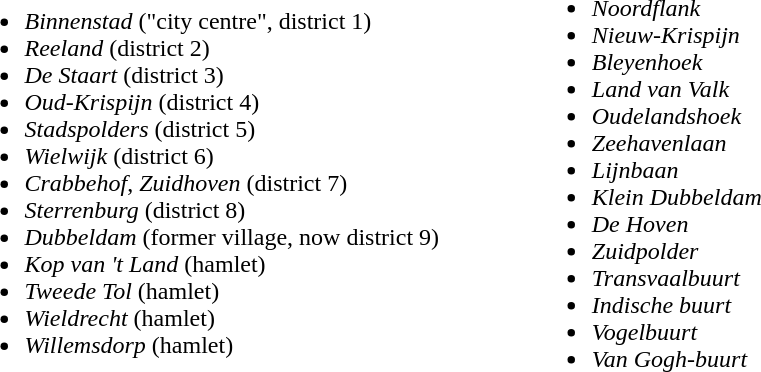<table style="width:60%;">
<tr>
<td style="width:50%;"><br><ul><li><em>Binnenstad</em> ("city centre", district 1)</li><li><em>Reeland</em> (district 2)</li><li><em>De Staart</em> (district 3)</li><li><em>Oud-Krispijn</em> (district 4)</li><li><em>Stadspolders</em> (district 5)</li><li><em>Wielwijk</em> (district 6)</li><li><em>Crabbehof</em>, <em>Zuidhoven</em> (district 7)</li><li><em>Sterrenburg</em> (district 8)</li><li><em>Dubbeldam</em> (former village, now district 9)</li><li><em>Kop van 't Land</em> (hamlet)</li><li><em>Tweede Tol</em> (hamlet)</li><li><em>Wieldrecht</em> (hamlet)</li><li><em>Willemsdorp</em> (hamlet)</li></ul></td>
<td style="width:50%;"><br><ul><li><em>Noordflank</em></li><li><em>Nieuw-Krispijn</em></li><li><em>Bleyenhoek</em></li><li><em>Land van Valk</em></li><li><em>Oudelandshoek</em></li><li><em>Zeehavenlaan</em></li><li><em>Lijnbaan</em></li><li><em>Klein Dubbeldam</em></li><li><em>De Hoven</em></li><li><em>Zuidpolder</em></li><li><em>Transvaalbuurt</em></li><li><em>Indische buurt</em></li><li><em>Vogelbuurt</em></li><li><em>Van Gogh-buurt</em></li></ul></td>
</tr>
</table>
